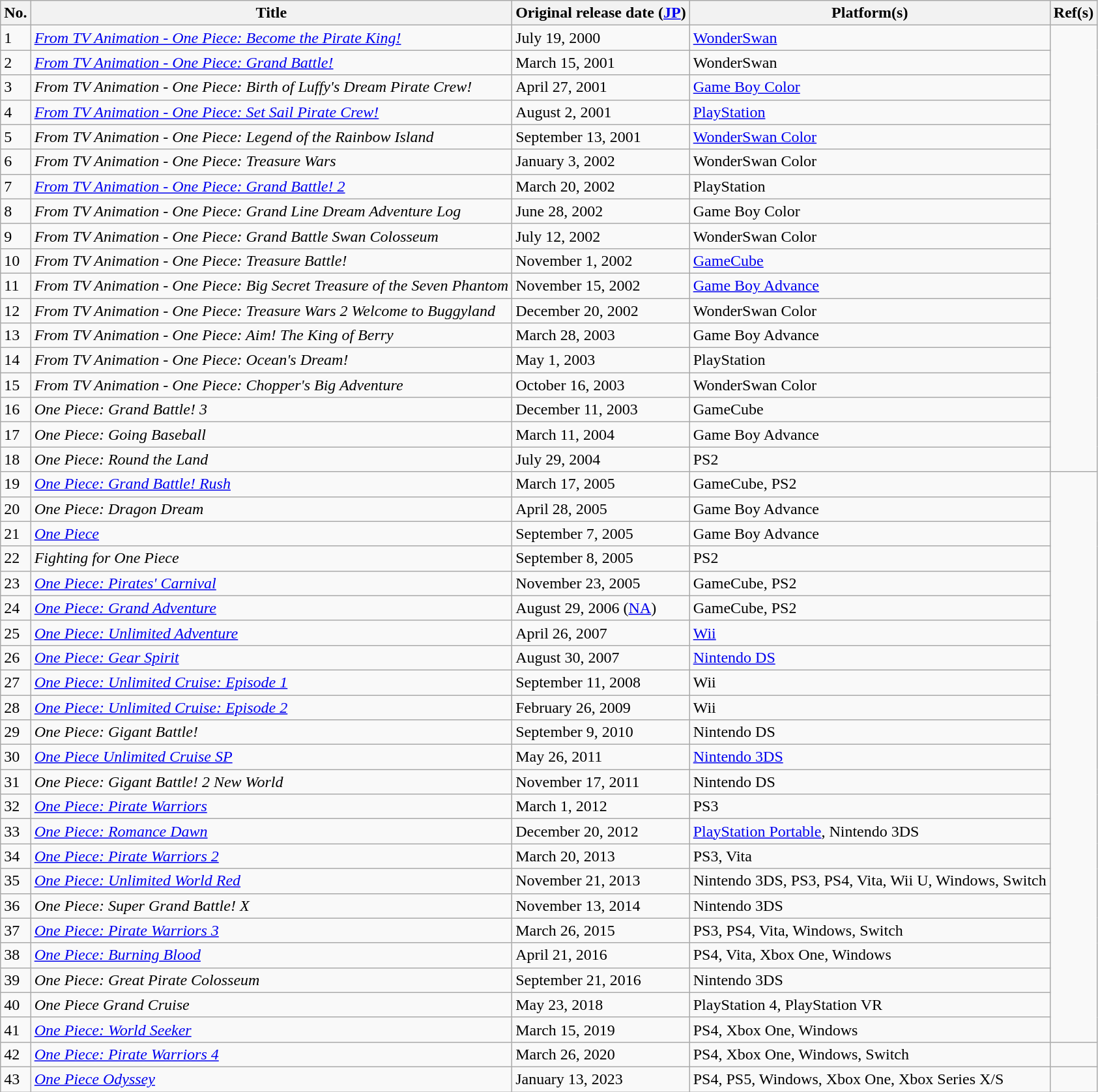<table class="wikitable" style="font-size: 100%;">
<tr style="text-align:center;">
<th>No.</th>
<th>Title</th>
<th>Original release date (<a href='#'>JP</a>)</th>
<th>Platform(s)</th>
<th>Ref(s)</th>
</tr>
<tr>
<td>1</td>
<td><em><a href='#'>From TV Animation - One Piece: Become the Pirate King!</a></em></td>
<td>July 19, 2000</td>
<td><a href='#'>WonderSwan</a></td>
<td rowspan="18"></td>
</tr>
<tr>
<td>2</td>
<td><em><a href='#'>From TV Animation - One Piece: Grand Battle!</a></em></td>
<td>March 15, 2001</td>
<td>WonderSwan</td>
</tr>
<tr>
<td>3</td>
<td><em>From TV Animation - One Piece: Birth of Luffy's Dream Pirate Crew!</em></td>
<td>April 27, 2001</td>
<td><a href='#'>Game Boy Color</a></td>
</tr>
<tr>
<td>4</td>
<td><em><a href='#'>From TV Animation - One Piece: Set Sail Pirate Crew!</a></em></td>
<td>August 2, 2001</td>
<td><a href='#'>PlayStation</a></td>
</tr>
<tr>
<td>5</td>
<td><em>From TV Animation - One Piece: Legend of the Rainbow Island</em></td>
<td>September 13, 2001</td>
<td><a href='#'>WonderSwan Color</a></td>
</tr>
<tr>
<td>6</td>
<td><em>From TV Animation - One Piece: Treasure Wars</em></td>
<td>January 3, 2002</td>
<td>WonderSwan Color</td>
</tr>
<tr>
<td>7</td>
<td><em><a href='#'>From TV Animation - One Piece: Grand Battle! 2</a></em></td>
<td>March 20, 2002</td>
<td>PlayStation</td>
</tr>
<tr>
<td>8</td>
<td><em>From TV Animation - One Piece: Grand Line Dream Adventure Log</em></td>
<td>June 28, 2002</td>
<td>Game Boy Color</td>
</tr>
<tr>
<td>9</td>
<td><em>From TV Animation - One Piece: Grand Battle Swan Colosseum</em></td>
<td>July 12, 2002</td>
<td>WonderSwan Color</td>
</tr>
<tr>
<td>10</td>
<td><em>From TV Animation - One Piece: Treasure Battle!</em></td>
<td>November 1, 2002</td>
<td><a href='#'>GameCube</a></td>
</tr>
<tr>
<td>11</td>
<td><em>From TV Animation - One Piece: Big Secret Treasure of the Seven Phantom </em></td>
<td>November 15, 2002</td>
<td><a href='#'>Game Boy Advance</a></td>
</tr>
<tr>
<td>12</td>
<td><em>From TV Animation - One Piece: Treasure Wars 2 Welcome to Buggyland</em></td>
<td>December 20, 2002</td>
<td>WonderSwan Color</td>
</tr>
<tr>
<td>13</td>
<td><em>From TV Animation - One Piece: Aim! The King of Berry</em></td>
<td>March 28, 2003</td>
<td>Game Boy Advance</td>
</tr>
<tr>
<td>14</td>
<td><em>From TV Animation - One Piece: Ocean's Dream!</em></td>
<td>May 1, 2003</td>
<td>PlayStation</td>
</tr>
<tr>
<td>15</td>
<td><em>From TV Animation - One Piece: Chopper's Big Adventure</em></td>
<td>October 16, 2003</td>
<td>WonderSwan Color</td>
</tr>
<tr>
<td>16</td>
<td><em>One Piece: Grand Battle! 3</em></td>
<td>December 11, 2003</td>
<td>GameCube</td>
</tr>
<tr>
<td>17</td>
<td><em>One Piece: Going Baseball</em></td>
<td>March 11, 2004</td>
<td>Game Boy Advance</td>
</tr>
<tr>
<td>18</td>
<td><em>One Piece: Round the Land</em></td>
<td>July 29, 2004</td>
<td>PS2</td>
</tr>
<tr>
<td>19</td>
<td><em><a href='#'>One Piece: Grand Battle! Rush</a></em></td>
<td>March 17, 2005</td>
<td>GameCube, PS2</td>
<td rowspan="23"></td>
</tr>
<tr>
<td>20</td>
<td><em>One Piece: Dragon Dream</em></td>
<td>April 28, 2005</td>
<td>Game Boy Advance</td>
</tr>
<tr>
<td>21</td>
<td><em><a href='#'>One Piece</a></em></td>
<td>September 7, 2005</td>
<td>Game Boy Advance</td>
</tr>
<tr>
<td>22</td>
<td><em>Fighting for One Piece</em></td>
<td>September 8, 2005</td>
<td>PS2</td>
</tr>
<tr>
<td>23</td>
<td><em><a href='#'>One Piece: Pirates' Carnival</a></em></td>
<td>November 23, 2005</td>
<td>GameCube, PS2</td>
</tr>
<tr>
<td>24</td>
<td><em><a href='#'>One Piece: Grand Adventure</a></em></td>
<td>August 29, 2006 (<a href='#'>NA</a>)</td>
<td>GameCube, PS2</td>
</tr>
<tr>
<td>25</td>
<td><em><a href='#'>One Piece: Unlimited Adventure</a></em></td>
<td>April 26, 2007</td>
<td><a href='#'>Wii</a></td>
</tr>
<tr>
<td>26</td>
<td><em><a href='#'>One Piece: Gear Spirit</a></em></td>
<td>August 30, 2007</td>
<td><a href='#'>Nintendo DS</a></td>
</tr>
<tr>
<td>27</td>
<td><em><a href='#'>One Piece: Unlimited Cruise: Episode 1</a></em></td>
<td>September 11, 2008</td>
<td>Wii</td>
</tr>
<tr>
<td>28</td>
<td><em><a href='#'>One Piece: Unlimited Cruise: Episode 2</a></em></td>
<td>February 26, 2009</td>
<td>Wii</td>
</tr>
<tr>
<td>29</td>
<td><em>One Piece: Gigant Battle!</em></td>
<td>September 9, 2010</td>
<td>Nintendo DS</td>
</tr>
<tr>
<td>30</td>
<td><em><a href='#'>One Piece Unlimited Cruise SP</a></em></td>
<td>May 26, 2011</td>
<td><a href='#'>Nintendo 3DS</a></td>
</tr>
<tr>
<td>31</td>
<td><em>One Piece: Gigant Battle! 2 New World</em></td>
<td>November 17, 2011</td>
<td>Nintendo DS</td>
</tr>
<tr>
<td>32</td>
<td><em><a href='#'>One Piece: Pirate Warriors</a></em></td>
<td>March 1, 2012</td>
<td>PS3</td>
</tr>
<tr>
<td>33</td>
<td><em><a href='#'>One Piece: Romance Dawn</a></em></td>
<td>December 20, 2012</td>
<td><a href='#'>PlayStation Portable</a>, Nintendo 3DS</td>
</tr>
<tr>
<td>34</td>
<td><em><a href='#'>One Piece: Pirate Warriors 2</a></em></td>
<td>March 20, 2013</td>
<td>PS3, Vita</td>
</tr>
<tr>
<td>35</td>
<td><em><a href='#'>One Piece: Unlimited World Red</a></em></td>
<td>November 21, 2013</td>
<td>Nintendo 3DS, PS3, PS4, Vita, Wii U, Windows, Switch</td>
</tr>
<tr>
<td>36</td>
<td><em>One Piece: Super Grand Battle! X</em></td>
<td>November 13, 2014</td>
<td>Nintendo 3DS</td>
</tr>
<tr>
<td>37</td>
<td><em><a href='#'>One Piece: Pirate Warriors 3</a></em></td>
<td>March 26, 2015</td>
<td>PS3, PS4, Vita, Windows, Switch</td>
</tr>
<tr>
<td>38</td>
<td><em><a href='#'>One Piece: Burning Blood</a></em></td>
<td>April 21, 2016</td>
<td>PS4, Vita, Xbox One, Windows</td>
</tr>
<tr>
<td>39</td>
<td><em>One Piece: Great Pirate Colosseum</em></td>
<td>September 21, 2016</td>
<td>Nintendo 3DS</td>
</tr>
<tr>
<td>40</td>
<td><em>One Piece Grand Cruise</em></td>
<td>May 23, 2018</td>
<td>PlayStation 4, PlayStation VR</td>
</tr>
<tr>
<td>41</td>
<td><em><a href='#'>One Piece: World Seeker</a></em></td>
<td>March 15, 2019</td>
<td>PS4, Xbox One, Windows</td>
</tr>
<tr>
<td>42</td>
<td><em><a href='#'>One Piece: Pirate Warriors 4</a></em></td>
<td>March 26, 2020</td>
<td>PS4, Xbox One, Windows, Switch</td>
<td></td>
</tr>
<tr>
<td>43</td>
<td><em><a href='#'>One Piece Odyssey</a></em></td>
<td>January 13, 2023</td>
<td>PS4, PS5, Windows, Xbox One, Xbox Series X/S</td>
<td></td>
</tr>
</table>
